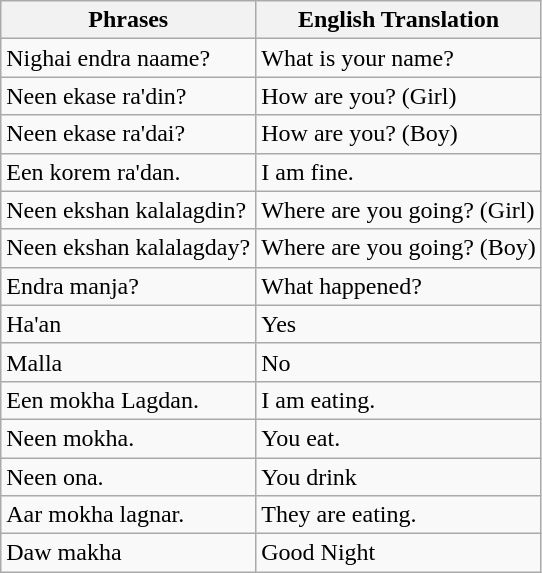<table class="wikitable">
<tr>
<th>Phrases</th>
<th>English Translation</th>
</tr>
<tr>
<td>Nighai endra naame?</td>
<td>What is your name?</td>
</tr>
<tr আপনার নাম কি?>
<td>Neen ekase ra'din?</td>
<td>How are you? (Girl)</td>
</tr>
<tr আপনি কেমন আছেন?>
<td>Neen ekase ra'dai?</td>
<td>How are you? (Boy)</td>
</tr>
<tr আপনি কেমন আছেন?>
<td>Een korem ra'dan.</td>
<td>I am fine.</td>
</tr>
<tr আমি ভালো আছি।>
<td>Neen ekshan kalalagdin?</td>
<td>Where are you going? (Girl)</td>
</tr>
<tr আপনি কোথায় যাচ্ছেন?>
<td>Neen ekshan kalalagday?</td>
<td>Where are you going? (Boy)</td>
</tr>
<tr আপনি কোথায় যাচ্ছেন?>
<td>Endra manja?</td>
<td>What happened?</td>
</tr>
<tr কি হইছে?>
<td>Ha'an</td>
<td>Yes</td>
</tr>
<tr হ্যাঁ।>
<td>Malla</td>
<td>No</td>
</tr>
<tr না।>
<td>Een mokha Lagdan.</td>
<td>I am eating.</td>
</tr>
<tr আমি খাচ্ছি।>
<td>Neen mokha.</td>
<td>You eat.</td>
</tr>
<tr>
<td>Neen ona.</td>
<td>You drink</td>
</tr>
<tr তুমি খাও।>
<td>Aar mokha lagnar.</td>
<td>They are eating.</td>
</tr>
<tr তারা খাচ্ছে।>
<td>Daw makha</td>
<td>Good Night</td>
</tr>
</table>
